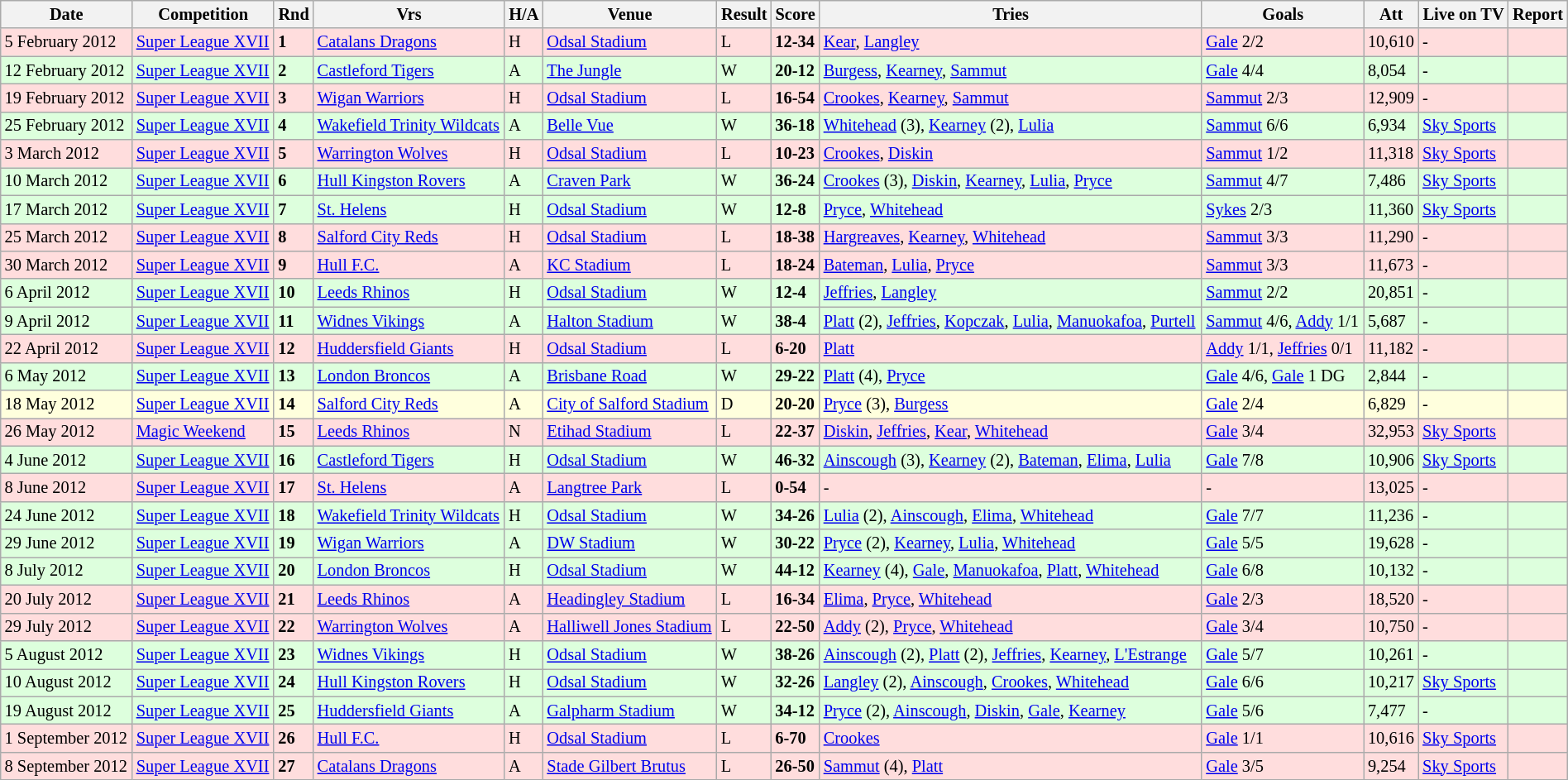<table class="wikitable" style="font-size:85%;" width="100%">
<tr>
<th>Date</th>
<th>Competition</th>
<th>Rnd</th>
<th>Vrs</th>
<th>H/A</th>
<th>Venue</th>
<th>Result</th>
<th>Score</th>
<th>Tries</th>
<th>Goals</th>
<th>Att</th>
<th>Live on TV</th>
<th>Report</th>
</tr>
<tr style="background:#ffdddd;" width=20|>
<td>5 February 2012</td>
<td><a href='#'>Super League XVII</a></td>
<td><strong>1</strong></td>
<td><a href='#'>Catalans Dragons</a></td>
<td>H</td>
<td><a href='#'>Odsal Stadium</a></td>
<td>L</td>
<td><strong>12-34</strong></td>
<td><a href='#'>Kear</a>, <a href='#'>Langley</a></td>
<td><a href='#'>Gale</a> 2/2</td>
<td>10,610</td>
<td>-</td>
<td></td>
</tr>
<tr style="background:#ddffdd;" width=20|>
<td>12 February 2012</td>
<td><a href='#'>Super League XVII</a></td>
<td><strong>2</strong></td>
<td><a href='#'>Castleford Tigers</a></td>
<td>A</td>
<td><a href='#'>The Jungle</a></td>
<td>W</td>
<td><strong>20-12</strong></td>
<td><a href='#'>Burgess</a>, <a href='#'>Kearney</a>, <a href='#'>Sammut</a></td>
<td><a href='#'>Gale</a> 4/4</td>
<td>8,054</td>
<td>-</td>
<td></td>
</tr>
<tr style="background:#ffdddd;" width=20|>
<td>19 February 2012</td>
<td><a href='#'>Super League XVII</a></td>
<td><strong>3</strong></td>
<td><a href='#'>Wigan Warriors</a></td>
<td>H</td>
<td><a href='#'>Odsal Stadium</a></td>
<td>L</td>
<td><strong>16-54</strong></td>
<td><a href='#'>Crookes</a>, <a href='#'>Kearney</a>, <a href='#'>Sammut</a></td>
<td><a href='#'>Sammut</a> 2/3</td>
<td>12,909</td>
<td>-</td>
<td></td>
</tr>
<tr style="background:#ddffdd;" width=20|>
<td>25 February 2012</td>
<td><a href='#'>Super League XVII</a></td>
<td><strong>4</strong></td>
<td><a href='#'>Wakefield Trinity Wildcats</a></td>
<td>A</td>
<td><a href='#'>Belle Vue</a></td>
<td>W</td>
<td><strong>36-18</strong></td>
<td><a href='#'>Whitehead</a> (3), <a href='#'>Kearney</a> (2), <a href='#'>Lulia</a></td>
<td><a href='#'>Sammut</a> 6/6</td>
<td>6,934</td>
<td><a href='#'>Sky Sports</a></td>
<td></td>
</tr>
<tr style="background:#ffdddd;" width=20|>
<td>3 March 2012</td>
<td><a href='#'>Super League XVII</a></td>
<td><strong>5</strong></td>
<td><a href='#'>Warrington Wolves</a></td>
<td>H</td>
<td><a href='#'>Odsal Stadium</a></td>
<td>L</td>
<td><strong>10-23</strong></td>
<td><a href='#'>Crookes</a>, <a href='#'>Diskin</a></td>
<td><a href='#'>Sammut</a> 1/2</td>
<td>11,318</td>
<td><a href='#'>Sky Sports</a></td>
<td></td>
</tr>
<tr style="background:#ddffdd;" width=20|>
<td>10 March 2012</td>
<td><a href='#'>Super League XVII</a></td>
<td><strong>6</strong></td>
<td><a href='#'>Hull Kingston Rovers</a></td>
<td>A</td>
<td><a href='#'>Craven Park</a></td>
<td>W</td>
<td><strong>36-24</strong></td>
<td><a href='#'>Crookes</a> (3), <a href='#'>Diskin</a>, <a href='#'>Kearney</a>, <a href='#'>Lulia</a>, <a href='#'>Pryce</a></td>
<td><a href='#'>Sammut</a> 4/7</td>
<td>7,486</td>
<td><a href='#'>Sky Sports</a></td>
<td></td>
</tr>
<tr style="background:#ddffdd;" width=20|>
<td>17 March 2012</td>
<td><a href='#'>Super League XVII</a></td>
<td><strong>7</strong></td>
<td><a href='#'>St. Helens</a></td>
<td>H</td>
<td><a href='#'>Odsal Stadium</a></td>
<td>W</td>
<td><strong>12-8</strong></td>
<td><a href='#'>Pryce</a>, <a href='#'>Whitehead</a></td>
<td><a href='#'>Sykes</a> 2/3</td>
<td>11,360</td>
<td><a href='#'>Sky Sports</a></td>
<td></td>
</tr>
<tr style="background:#ffdddd;" width=20|>
<td>25 March 2012</td>
<td><a href='#'>Super League XVII</a></td>
<td><strong>8</strong></td>
<td><a href='#'>Salford City Reds</a></td>
<td>H</td>
<td><a href='#'>Odsal Stadium</a></td>
<td>L</td>
<td><strong>18-38</strong></td>
<td><a href='#'>Hargreaves</a>, <a href='#'>Kearney</a>, <a href='#'>Whitehead</a></td>
<td><a href='#'>Sammut</a> 3/3</td>
<td>11,290</td>
<td>-</td>
<td></td>
</tr>
<tr style="background:#ffdddd;" width=20|>
<td>30 March 2012</td>
<td><a href='#'>Super League XVII</a></td>
<td><strong>9</strong></td>
<td><a href='#'>Hull F.C.</a></td>
<td>A</td>
<td><a href='#'>KC Stadium</a></td>
<td>L</td>
<td><strong>18-24</strong></td>
<td><a href='#'>Bateman</a>, <a href='#'>Lulia</a>, <a href='#'>Pryce</a></td>
<td><a href='#'>Sammut</a> 3/3</td>
<td>11,673</td>
<td>-</td>
<td></td>
</tr>
<tr style="background:#ddffdd;" width=20|>
<td>6 April 2012</td>
<td><a href='#'>Super League XVII</a></td>
<td><strong>10</strong></td>
<td><a href='#'>Leeds Rhinos</a></td>
<td>H</td>
<td><a href='#'>Odsal Stadium</a></td>
<td>W</td>
<td><strong>12-4</strong></td>
<td><a href='#'>Jeffries</a>, <a href='#'>Langley</a></td>
<td><a href='#'>Sammut</a> 2/2</td>
<td>20,851</td>
<td>-</td>
<td></td>
</tr>
<tr style="background:#ddffdd;" width=20|>
<td>9 April 2012</td>
<td><a href='#'>Super League XVII</a></td>
<td><strong>11</strong></td>
<td><a href='#'>Widnes Vikings</a></td>
<td>A</td>
<td><a href='#'>Halton Stadium</a></td>
<td>W</td>
<td><strong>38-4</strong></td>
<td><a href='#'>Platt</a> (2), <a href='#'>Jeffries</a>, <a href='#'>Kopczak</a>, <a href='#'>Lulia</a>, <a href='#'>Manuokafoa</a>, <a href='#'>Purtell</a></td>
<td><a href='#'>Sammut</a> 4/6, <a href='#'>Addy</a> 1/1</td>
<td>5,687</td>
<td>-</td>
<td></td>
</tr>
<tr style="background:#ffdddd;" width=20|>
<td>22 April 2012</td>
<td><a href='#'>Super League XVII</a></td>
<td><strong>12</strong></td>
<td><a href='#'>Huddersfield Giants</a></td>
<td>H</td>
<td><a href='#'>Odsal Stadium</a></td>
<td>L</td>
<td><strong>6-20</strong></td>
<td><a href='#'>Platt</a></td>
<td><a href='#'>Addy</a> 1/1, <a href='#'>Jeffries</a> 0/1</td>
<td>11,182</td>
<td>-</td>
<td></td>
</tr>
<tr style="background:#ddffdd;" width=20|>
<td>6 May 2012</td>
<td><a href='#'>Super League XVII</a></td>
<td><strong>13</strong></td>
<td><a href='#'>London Broncos</a></td>
<td>A</td>
<td><a href='#'>Brisbane Road</a></td>
<td>W</td>
<td><strong>29-22</strong></td>
<td><a href='#'>Platt</a> (4), <a href='#'>Pryce</a></td>
<td><a href='#'>Gale</a> 4/6, <a href='#'>Gale</a> 1 DG</td>
<td>2,844</td>
<td>-</td>
<td></td>
</tr>
<tr style="background:#ffffdd"  width=20|>
<td>18 May 2012</td>
<td><a href='#'>Super League XVII</a></td>
<td><strong>14</strong></td>
<td><a href='#'>Salford City Reds</a></td>
<td>A</td>
<td><a href='#'>City of Salford Stadium</a></td>
<td>D</td>
<td><strong>20-20</strong></td>
<td><a href='#'>Pryce</a> (3), <a href='#'>Burgess</a></td>
<td><a href='#'>Gale</a> 2/4</td>
<td>6,829</td>
<td>-</td>
<td></td>
</tr>
<tr style="background:#ffdddd;" width=20|>
<td>26 May 2012</td>
<td><a href='#'>Magic Weekend</a></td>
<td><strong>15</strong></td>
<td><a href='#'>Leeds Rhinos</a></td>
<td>N</td>
<td><a href='#'>Etihad Stadium</a></td>
<td>L</td>
<td><strong>22-37</strong></td>
<td><a href='#'>Diskin</a>, <a href='#'>Jeffries</a>, <a href='#'>Kear</a>, <a href='#'>Whitehead</a></td>
<td><a href='#'>Gale</a> 3/4</td>
<td>32,953</td>
<td><a href='#'>Sky Sports</a></td>
<td></td>
</tr>
<tr style="background:#ddffdd;" width=20|>
<td>4 June 2012</td>
<td><a href='#'>Super League XVII</a></td>
<td><strong>16</strong></td>
<td><a href='#'>Castleford Tigers</a></td>
<td>H</td>
<td><a href='#'>Odsal Stadium</a></td>
<td>W</td>
<td><strong>46-32</strong></td>
<td><a href='#'>Ainscough</a> (3), <a href='#'>Kearney</a> (2), <a href='#'>Bateman</a>, <a href='#'>Elima</a>, <a href='#'>Lulia</a></td>
<td><a href='#'>Gale</a> 7/8</td>
<td>10,906</td>
<td><a href='#'>Sky Sports</a></td>
<td></td>
</tr>
<tr style="background:#ffdddd;" width=20|>
<td>8 June 2012</td>
<td><a href='#'>Super League XVII</a></td>
<td><strong>17</strong></td>
<td><a href='#'>St. Helens</a></td>
<td>A</td>
<td><a href='#'>Langtree Park</a></td>
<td>L</td>
<td><strong>0-54</strong></td>
<td>-</td>
<td>-</td>
<td>13,025</td>
<td>-</td>
<td></td>
</tr>
<tr style="background:#ddffdd;" width=20|>
<td>24 June 2012</td>
<td><a href='#'>Super League XVII</a></td>
<td><strong>18</strong></td>
<td><a href='#'>Wakefield Trinity Wildcats</a></td>
<td>H</td>
<td><a href='#'>Odsal Stadium</a></td>
<td>W</td>
<td><strong>34-26</strong></td>
<td><a href='#'>Lulia</a> (2), <a href='#'>Ainscough</a>, <a href='#'>Elima</a>, <a href='#'>Whitehead</a></td>
<td><a href='#'>Gale</a> 7/7</td>
<td>11,236</td>
<td>-</td>
<td></td>
</tr>
<tr style="background:#ddffdd;" width=20|>
<td>29 June 2012</td>
<td><a href='#'>Super League XVII</a></td>
<td><strong>19</strong></td>
<td><a href='#'>Wigan Warriors</a></td>
<td>A</td>
<td><a href='#'>DW Stadium</a></td>
<td>W</td>
<td><strong>30-22</strong></td>
<td><a href='#'>Pryce</a> (2), <a href='#'>Kearney</a>, <a href='#'>Lulia</a>, <a href='#'>Whitehead</a></td>
<td><a href='#'>Gale</a> 5/5</td>
<td>19,628</td>
<td>-</td>
<td></td>
</tr>
<tr style="background:#ddffdd;" width=20|>
<td>8 July 2012</td>
<td><a href='#'>Super League XVII</a></td>
<td><strong>20</strong></td>
<td><a href='#'>London Broncos</a></td>
<td>H</td>
<td><a href='#'>Odsal Stadium</a></td>
<td>W</td>
<td><strong>44-12</strong></td>
<td><a href='#'>Kearney</a> (4), <a href='#'>Gale</a>, <a href='#'>Manuokafoa</a>, <a href='#'>Platt</a>, <a href='#'>Whitehead</a></td>
<td><a href='#'>Gale</a> 6/8</td>
<td>10,132</td>
<td>-</td>
<td></td>
</tr>
<tr style="background:#ffdddd;" width=20|>
<td>20 July 2012</td>
<td><a href='#'>Super League XVII</a></td>
<td><strong>21</strong></td>
<td><a href='#'>Leeds Rhinos</a></td>
<td>A</td>
<td><a href='#'>Headingley Stadium</a></td>
<td>L</td>
<td><strong>16-34</strong></td>
<td><a href='#'>Elima</a>, <a href='#'>Pryce</a>, <a href='#'>Whitehead</a></td>
<td><a href='#'>Gale</a> 2/3</td>
<td>18,520</td>
<td>-</td>
<td></td>
</tr>
<tr style="background:#ffdddd;" width=20|>
<td>29 July 2012</td>
<td><a href='#'>Super League XVII</a></td>
<td><strong>22</strong></td>
<td><a href='#'>Warrington Wolves</a></td>
<td>A</td>
<td><a href='#'>Halliwell Jones Stadium</a></td>
<td>L</td>
<td><strong>22-50</strong></td>
<td><a href='#'>Addy</a> (2), <a href='#'>Pryce</a>, <a href='#'>Whitehead</a></td>
<td><a href='#'>Gale</a> 3/4</td>
<td>10,750</td>
<td>-</td>
<td></td>
</tr>
<tr style="background:#ddffdd;" width=20|>
<td>5 August 2012</td>
<td><a href='#'>Super League XVII</a></td>
<td><strong>23</strong></td>
<td><a href='#'>Widnes Vikings</a></td>
<td>H</td>
<td><a href='#'>Odsal Stadium</a></td>
<td>W</td>
<td><strong>38-26</strong></td>
<td><a href='#'>Ainscough</a> (2), <a href='#'>Platt</a> (2), <a href='#'>Jeffries</a>, <a href='#'>Kearney</a>, <a href='#'>L'Estrange</a></td>
<td><a href='#'>Gale</a> 5/7</td>
<td>10,261</td>
<td>-</td>
<td></td>
</tr>
<tr style="background:#ddffdd;" width=20|>
<td>10 August 2012</td>
<td><a href='#'>Super League XVII</a></td>
<td><strong>24</strong></td>
<td><a href='#'>Hull Kingston Rovers</a></td>
<td>H</td>
<td><a href='#'>Odsal Stadium</a></td>
<td>W</td>
<td><strong>32-26</strong></td>
<td><a href='#'>Langley</a> (2), <a href='#'>Ainscough</a>, <a href='#'>Crookes</a>, <a href='#'>Whitehead</a></td>
<td><a href='#'>Gale</a> 6/6</td>
<td>10,217</td>
<td><a href='#'>Sky Sports</a></td>
<td></td>
</tr>
<tr style="background:#ddffdd;" width=20|>
<td>19 August 2012</td>
<td><a href='#'>Super League XVII</a></td>
<td><strong>25</strong></td>
<td><a href='#'>Huddersfield Giants</a></td>
<td>A</td>
<td><a href='#'>Galpharm Stadium</a></td>
<td>W</td>
<td><strong>34-12</strong></td>
<td><a href='#'>Pryce</a> (2), <a href='#'>Ainscough</a>, <a href='#'>Diskin</a>, <a href='#'>Gale</a>, <a href='#'>Kearney</a></td>
<td><a href='#'>Gale</a> 5/6</td>
<td>7,477</td>
<td>-</td>
<td></td>
</tr>
<tr style="background:#ffdddd;" width=20|>
<td>1 September 2012</td>
<td><a href='#'>Super League XVII</a></td>
<td><strong>26</strong></td>
<td><a href='#'>Hull F.C.</a></td>
<td>H</td>
<td><a href='#'>Odsal Stadium</a></td>
<td>L</td>
<td><strong>6-70</strong></td>
<td><a href='#'>Crookes</a></td>
<td><a href='#'>Gale</a> 1/1</td>
<td>10,616</td>
<td><a href='#'>Sky Sports</a></td>
<td></td>
</tr>
<tr style="background:#ffdddd;" width=20|>
<td>8 September 2012</td>
<td><a href='#'>Super League XVII</a></td>
<td><strong>27</strong></td>
<td><a href='#'>Catalans Dragons</a></td>
<td>A</td>
<td><a href='#'>Stade Gilbert Brutus</a></td>
<td>L</td>
<td><strong>26-50</strong></td>
<td><a href='#'>Sammut</a> (4), <a href='#'>Platt</a></td>
<td><a href='#'>Gale</a> 3/5</td>
<td>9,254</td>
<td><a href='#'>Sky Sports</a></td>
<td></td>
</tr>
</table>
